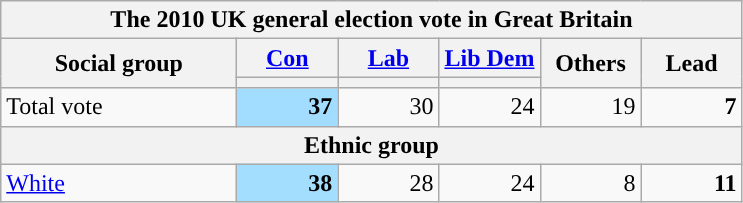<table class=wikitable>
<tr>
<th colspan="10">The 2010 UK general election vote in Great Britain</th>
</tr>
<tr>
<th style="width:150px;" rowspan="2">Social group</th>
<th style="width:60px;" class="unsortable"><a href='#'>Con</a></th>
<th style="width:60px;" class="unsortable"><a href='#'>Lab</a></th>
<th style="width:60px;" class="unsortable"><a href='#'>Lib Dem</a></th>
<th style="width:60px;" rowspan="2" class="unsortable">Others</th>
<th style="width:60px;" rowspan="2" class="unsortable">Lead</th>
</tr>
<tr>
<th class="unsortable" style="color:inherit;background:"></th>
<th class="unsortable" style="color:inherit;background:"></th>
<th class="unsortable" style="color:inherit;background:"></th>
</tr>
<tr>
<td>Total vote</td>
<td style="text-align:right; background:#A2DDFF;"><strong>37</strong></td>
<td style="text-align:right;">30</td>
<td style="text-align:right;">24</td>
<td style="text-align:right;">19</td>
<td style="text-align:right; background:"><strong>7</strong></td>
</tr>
<tr>
<th colspan=9>Ethnic group</th>
</tr>
<tr>
<td><a href='#'>White</a></td>
<td style="text-align:right; background:#A3DEFF;"><strong>38</strong></td>
<td style="text-align:right;">28</td>
<td style="text-align:right;">24</td>
<td style="text-align:right;">8</td>
<td style="text-align:right; background:"><strong>11</strong></td>
</tr>
</table>
